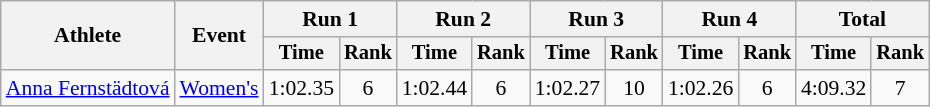<table class="wikitable" style="font-size:90%">
<tr>
<th rowspan="2">Athlete</th>
<th rowspan="2">Event</th>
<th colspan="2">Run 1</th>
<th colspan="2">Run 2</th>
<th colspan="2">Run 3</th>
<th colspan="2">Run 4</th>
<th colspan="2">Total</th>
</tr>
<tr style="font-size:95%">
<th>Time</th>
<th>Rank</th>
<th>Time</th>
<th>Rank</th>
<th>Time</th>
<th>Rank</th>
<th>Time</th>
<th>Rank</th>
<th>Time</th>
<th>Rank</th>
</tr>
<tr align=center>
<td align=left><a href='#'>Anna Fernstädtová</a></td>
<td align=left><a href='#'>Women's</a></td>
<td>1:02.35</td>
<td>6</td>
<td>1:02.44</td>
<td>6</td>
<td>1:02.27</td>
<td>10</td>
<td>1:02.26</td>
<td>6</td>
<td>4:09.32</td>
<td>7</td>
</tr>
</table>
